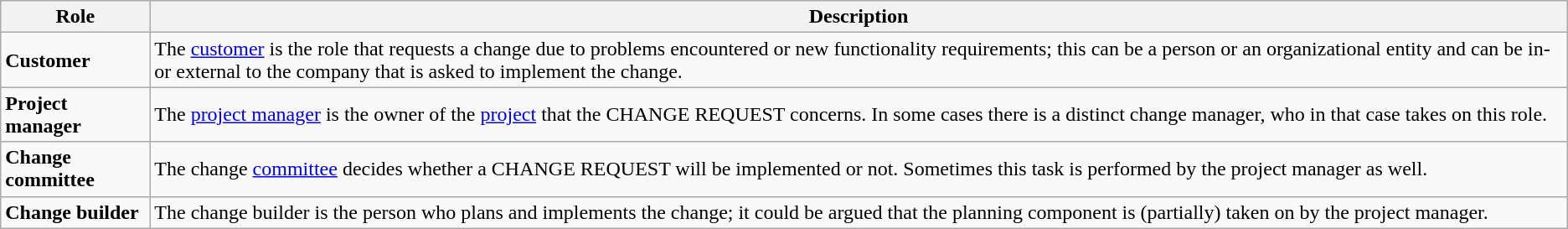<table class="wikitable" style="text-align:left">
<tr>
<th>Role</th>
<th>Description</th>
</tr>
<tr>
<td><strong>Customer</strong></td>
<td>The <a href='#'>customer</a> is the role that requests a change due to problems encountered or new functionality requirements; this can be a person or an organizational entity and can be in- or external to the company that is asked to implement the change.</td>
</tr>
<tr>
<td><strong>Project manager</strong></td>
<td>The <a href='#'>project manager</a> is the owner of the <a href='#'>project</a> that the CHANGE REQUEST concerns. In some cases there is a distinct change manager, who in that case takes on this role.</td>
</tr>
<tr>
<td><strong>Change committee</strong></td>
<td>The change <a href='#'>committee</a> decides whether a CHANGE REQUEST will be implemented or not. Sometimes this task is performed by the project manager as well.</td>
</tr>
<tr>
<td><strong>Change builder</strong></td>
<td>The change builder is the person who plans and implements the change; it could be argued that the planning component is (partially) taken on by the project manager.</td>
</tr>
</table>
